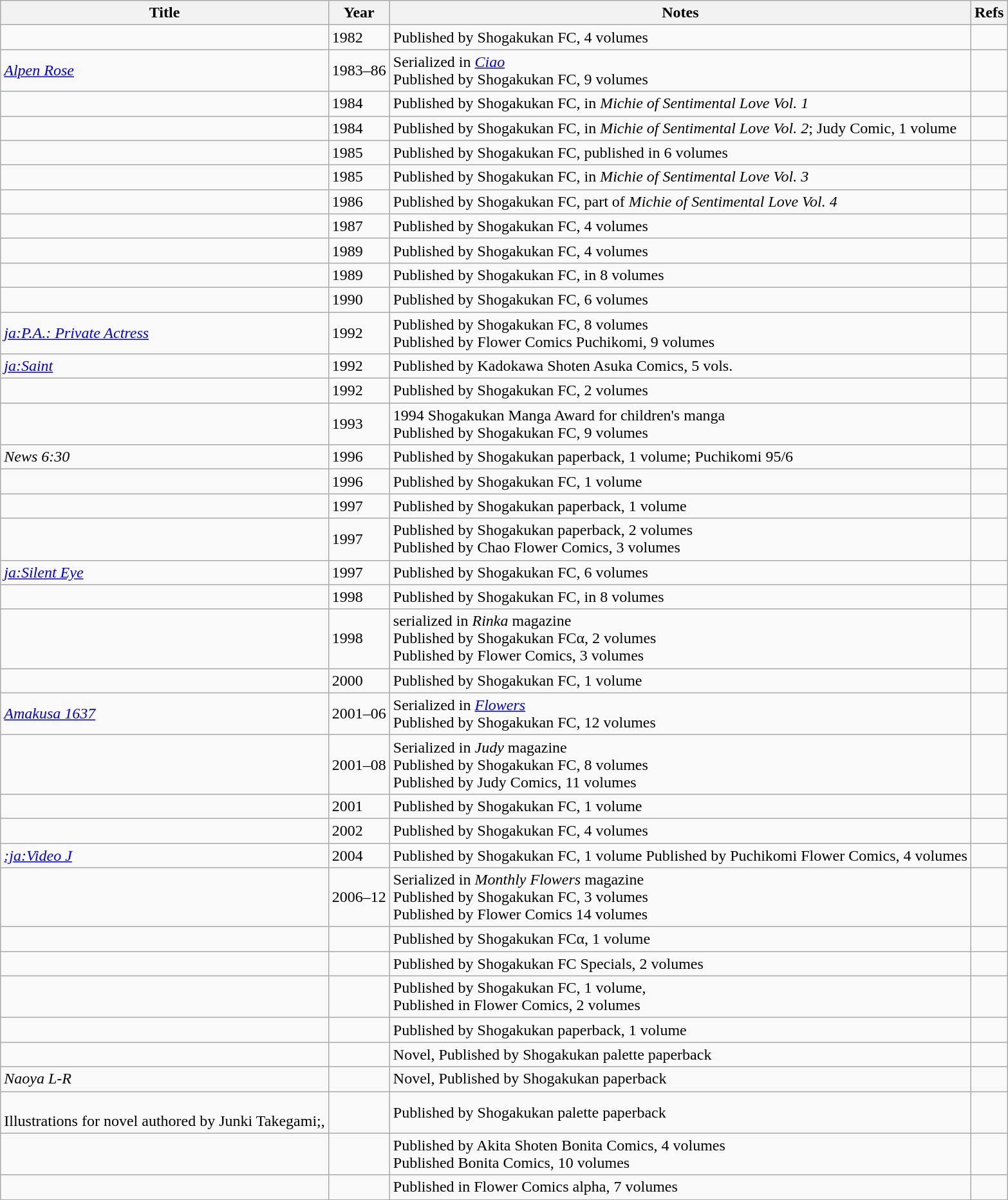<table class="wikitable sortable">
<tr>
<th>Title</th>
<th>Year</th>
<th>Notes</th>
<th>Refs</th>
</tr>
<tr>
<td></td>
<td>1982</td>
<td>Published by Shogakukan FC, 4 volumes </td>
<td></td>
</tr>
<tr>
<td><em><a href='#'>Alpen Rose</a></em></td>
<td>1983–86</td>
<td>Serialized in <em><a href='#'>Ciao</a></em><br>Published by Shogakukan FC, 9 volumes </td>
<td></td>
</tr>
<tr>
<td></td>
<td>1984</td>
<td>Published by Shogakukan FC, in <em>Michie of Sentimental Love Vol. 1</em></td>
<td></td>
</tr>
<tr>
<td></td>
<td>1984</td>
<td>Published by Shogakukan FC, in <em>Michie of Sentimental Love Vol. 2</em>; Judy Comic, 1 volume </td>
<td></td>
</tr>
<tr>
<td></td>
<td>1985</td>
<td>Published by Shogakukan FC, published in 6 volumes</td>
<td></td>
</tr>
<tr>
<td></td>
<td>1985</td>
<td>Published by Shogakukan FC, in <em>Michie of Sentimental Love Vol. 3</em></td>
<td></td>
</tr>
<tr>
<td></td>
<td>1986</td>
<td>Published by Shogakukan FC, part of <em>Michie of Sentimental Love Vol. 4</em></td>
<td></td>
</tr>
<tr>
<td></td>
<td>1987</td>
<td>Published by Shogakukan FC, 4 volumes </td>
<td></td>
</tr>
<tr>
<td></td>
<td>1989</td>
<td>Published by Shogakukan FC, 4 volumes </td>
<td></td>
</tr>
<tr>
<td></td>
<td>1989</td>
<td>Published by Shogakukan FC, in 8 volumes </td>
<td></td>
</tr>
<tr>
<td></td>
<td>1990</td>
<td>Published by Shogakukan FC, 6 volumes </td>
<td></td>
</tr>
<tr>
<td><em><a href='#'>ja:P.A.: Private Actress</a></em></td>
<td>1992</td>
<td>Published by Shogakukan FC, 8 volumes <br>Published by Flower Comics Puchikomi, 9 volumes</td>
<td></td>
</tr>
<tr>
<td><em><a href='#'>ja:Saint</a></em></td>
<td>1992</td>
<td>Published by Kadokawa Shoten Asuka Comics, 5 vols. </td>
<td></td>
</tr>
<tr>
<td></td>
<td>1992</td>
<td>Published by Shogakukan FC, 2 volumes </td>
<td></td>
</tr>
<tr>
<td></td>
<td>1993</td>
<td>1994 Shogakukan Manga Award for children's manga<br>Published by Shogakukan FC, 9 volumes </td>
<td></td>
</tr>
<tr>
<td><em>News 6:30</em></td>
<td>1996</td>
<td>Published by Shogakukan paperback, 1 volume; Puchikomi 95/6 </td>
<td></td>
</tr>
<tr>
<td></td>
<td>1996</td>
<td>Published by Shogakukan FC, 1 volume</td>
<td></td>
</tr>
<tr>
<td></td>
<td>1997</td>
<td>Published by Shogakukan paperback, 1 volume </td>
<td></td>
</tr>
<tr>
<td></td>
<td>1997</td>
<td>Published by Shogakukan paperback, 2 volumes <br>Published by Chao Flower Comics, 3 volumes </td>
<td></td>
</tr>
<tr>
<td><em><a href='#'>ja:Silent Eye</a></em></td>
<td>1997</td>
<td>Published by Shogakukan FC, 6 volumes </td>
<td></td>
</tr>
<tr>
<td></td>
<td>1998</td>
<td>Published by Shogakukan FC, in 8 volumes </td>
<td></td>
</tr>
<tr>
<td></td>
<td>1998</td>
<td>serialized in <em>Rinka</em> magazine<br>Published by Shogakukan FCα, 2 volumes <br>Published by Flower Comics, 3 volumes</td>
<td></td>
</tr>
<tr>
<td></td>
<td>2000</td>
<td>Published by Shogakukan FC, 1 volume</td>
<td></td>
</tr>
<tr>
<td><em><a href='#'>Amakusa 1637</a></em></td>
<td>2001–06</td>
<td>Serialized in <em><a href='#'>Flowers</a></em><br>Published by Shogakukan FC, 12 volumes  </td>
<td></td>
</tr>
<tr>
<td></td>
<td>2001–08</td>
<td>Serialized in <em>Judy</em> magazine<br>Published by Shogakukan FC, 8 volumes <br>Published by Judy Comics, 11 volumes </td>
<td></td>
</tr>
<tr>
<td></td>
<td>2001</td>
<td>Published by Shogakukan FC, 1 volume </td>
<td></td>
</tr>
<tr>
<td></td>
<td>2002</td>
<td>Published by Shogakukan FC, 4 volumes  </td>
<td></td>
</tr>
<tr>
<td><em><a href='#'>:ja:Video J</a></em></td>
<td>2004</td>
<td>Published by Shogakukan FC, 1 volume Published by Puchikomi Flower Comics, 4 volumes </td>
<td></td>
</tr>
<tr>
<td></td>
<td>2006–12</td>
<td>Serialized in <em>Monthly Flowers</em> magazine<br>Published by Shogakukan FC, 3 volumes<br>Published by Flower Comics 14 volumes </td>
<td></td>
</tr>
<tr>
<td></td>
<td></td>
<td>Published by Shogakukan FCα, 1 volume </td>
<td></td>
</tr>
<tr>
<td></td>
<td></td>
<td>Published by Shogakukan FC Specials, 2 volumes </td>
<td></td>
</tr>
<tr>
<td></td>
<td></td>
<td>Published by Shogakukan FC, 1 volume, <br>Published in Flower Comics, 2 volumes</td>
<td></td>
</tr>
<tr>
<td></td>
<td></td>
<td>Published by Shogakukan paperback, 1 volume</td>
<td></td>
</tr>
<tr>
<td></td>
<td></td>
<td>Novel, Published by Shogakukan palette paperback</td>
<td></td>
</tr>
<tr>
<td><em>Naoya L-R</em></td>
<td></td>
<td>Novel, Published by Shogakukan paperback</td>
<td></td>
</tr>
<tr>
<td><br> Illustrations for novel authored by Junki Takegami;,</td>
<td></td>
<td>Published by Shogakukan palette paperback</td>
<td></td>
</tr>
<tr>
<td></td>
<td></td>
<td>Published by Akita Shoten Bonita Comics, 4 volumes <br>Published Bonita Comics, 10 volumes </td>
<td></td>
</tr>
<tr>
<td></td>
<td></td>
<td>Published in Flower Comics alpha, 7 volumes</td>
<td></td>
</tr>
</table>
